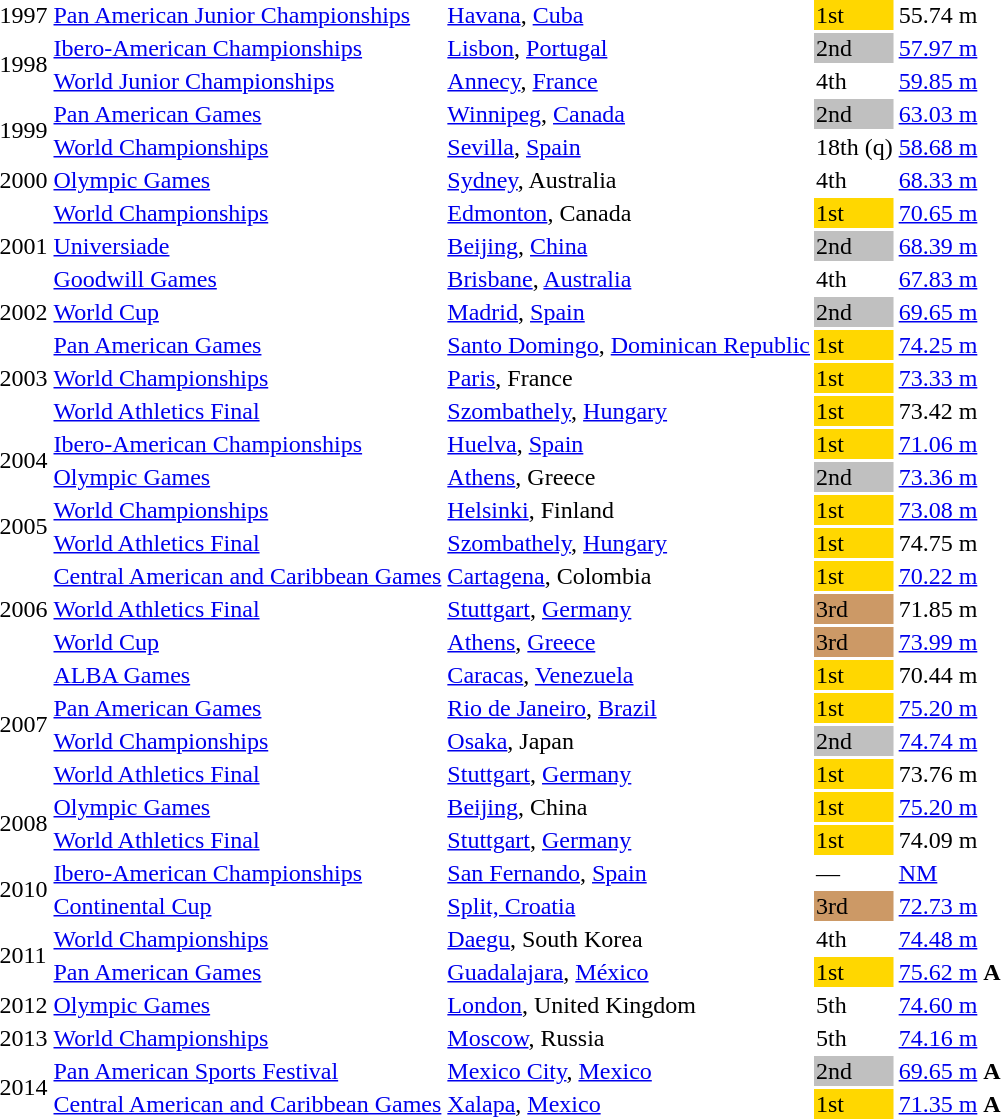<table>
<tr>
<td>1997</td>
<td><a href='#'>Pan American Junior Championships</a></td>
<td><a href='#'>Havana</a>, <a href='#'>Cuba</a></td>
<td bgcolor=gold>1st</td>
<td>55.74 m</td>
</tr>
<tr>
<td rowspan=2>1998</td>
<td><a href='#'>Ibero-American Championships</a></td>
<td><a href='#'>Lisbon</a>, <a href='#'>Portugal</a></td>
<td bgcolor=silver>2nd</td>
<td><a href='#'>57.97 m</a></td>
</tr>
<tr>
<td><a href='#'>World Junior Championships</a></td>
<td><a href='#'>Annecy</a>, <a href='#'>France</a></td>
<td>4th</td>
<td><a href='#'>59.85 m</a></td>
</tr>
<tr>
<td rowspan=2>1999</td>
<td><a href='#'>Pan American Games</a></td>
<td><a href='#'>Winnipeg</a>, <a href='#'>Canada</a></td>
<td bgcolor=silver>2nd</td>
<td><a href='#'>63.03 m</a></td>
</tr>
<tr>
<td><a href='#'>World Championships</a></td>
<td><a href='#'>Sevilla</a>, <a href='#'>Spain</a></td>
<td>18th (q)</td>
<td><a href='#'>58.68 m</a></td>
</tr>
<tr>
<td>2000</td>
<td><a href='#'>Olympic Games</a></td>
<td><a href='#'>Sydney</a>, Australia</td>
<td>4th</td>
<td><a href='#'>68.33 m</a></td>
</tr>
<tr>
<td rowspan=3>2001</td>
<td><a href='#'>World Championships</a></td>
<td><a href='#'>Edmonton</a>, Canada</td>
<td bgcolor="gold">1st</td>
<td><a href='#'>70.65 m</a></td>
</tr>
<tr>
<td><a href='#'>Universiade</a></td>
<td><a href='#'>Beijing</a>, <a href='#'>China</a></td>
<td bgcolor=silver>2nd</td>
<td><a href='#'>68.39 m</a></td>
</tr>
<tr>
<td><a href='#'>Goodwill Games</a></td>
<td><a href='#'>Brisbane</a>, <a href='#'>Australia</a></td>
<td>4th</td>
<td><a href='#'>67.83 m</a></td>
</tr>
<tr>
<td>2002</td>
<td><a href='#'>World Cup</a></td>
<td><a href='#'>Madrid</a>, <a href='#'>Spain</a></td>
<td bgcolor="silver">2nd</td>
<td><a href='#'>69.65 m</a></td>
</tr>
<tr>
<td rowspan=3>2003</td>
<td><a href='#'>Pan American Games</a></td>
<td><a href='#'>Santo Domingo</a>, <a href='#'>Dominican Republic</a></td>
<td bgcolor=gold>1st</td>
<td><a href='#'>74.25 m</a></td>
</tr>
<tr>
<td><a href='#'>World Championships</a></td>
<td><a href='#'>Paris</a>, France</td>
<td bgcolor="gold">1st</td>
<td><a href='#'>73.33 m</a></td>
</tr>
<tr>
<td><a href='#'>World Athletics Final</a></td>
<td><a href='#'>Szombathely</a>, <a href='#'>Hungary</a></td>
<td bgcolor="gold">1st</td>
<td>73.42 m</td>
</tr>
<tr>
<td rowspan=2>2004</td>
<td><a href='#'>Ibero-American Championships</a></td>
<td><a href='#'>Huelva</a>, <a href='#'>Spain</a></td>
<td bgcolor=gold>1st</td>
<td><a href='#'>71.06 m</a></td>
</tr>
<tr>
<td><a href='#'>Olympic Games</a></td>
<td><a href='#'>Athens</a>, Greece</td>
<td bgcolor="silver">2nd</td>
<td><a href='#'>73.36 m</a></td>
</tr>
<tr>
<td rowspan=2>2005</td>
<td><a href='#'>World Championships</a></td>
<td><a href='#'>Helsinki</a>, Finland</td>
<td bgcolor="gold">1st</td>
<td><a href='#'>73.08 m</a></td>
</tr>
<tr>
<td><a href='#'>World Athletics Final</a></td>
<td><a href='#'>Szombathely</a>, <a href='#'>Hungary</a></td>
<td bgcolor="gold">1st</td>
<td>74.75 m</td>
</tr>
<tr>
<td rowspan=3>2006</td>
<td><a href='#'>Central American and Caribbean Games</a></td>
<td><a href='#'>Cartagena</a>, Colombia</td>
<td bgcolor="gold">1st</td>
<td><a href='#'>70.22 m</a></td>
</tr>
<tr>
<td><a href='#'>World Athletics Final</a></td>
<td><a href='#'>Stuttgart</a>, <a href='#'>Germany</a></td>
<td bgcolor="cc9966">3rd</td>
<td>71.85 m</td>
</tr>
<tr>
<td><a href='#'>World Cup</a></td>
<td><a href='#'>Athens</a>, <a href='#'>Greece</a></td>
<td bgcolor="cc9966">3rd</td>
<td><a href='#'>73.99 m</a></td>
</tr>
<tr>
<td rowspan=4>2007</td>
<td><a href='#'>ALBA Games</a></td>
<td><a href='#'>Caracas</a>, <a href='#'>Venezuela</a></td>
<td bgcolor=gold>1st</td>
<td>70.44 m</td>
</tr>
<tr>
<td><a href='#'>Pan American Games</a></td>
<td><a href='#'>Rio de Janeiro</a>, <a href='#'>Brazil</a></td>
<td bgcolor=gold>1st</td>
<td><a href='#'>75.20 m</a></td>
</tr>
<tr>
<td><a href='#'>World Championships</a></td>
<td><a href='#'>Osaka</a>, Japan</td>
<td bgcolor="silver">2nd</td>
<td><a href='#'>74.74 m</a></td>
</tr>
<tr>
<td><a href='#'>World Athletics Final</a></td>
<td><a href='#'>Stuttgart</a>, <a href='#'>Germany</a></td>
<td bgcolor="gold">1st</td>
<td>73.76 m</td>
</tr>
<tr>
<td rowspan=2>2008</td>
<td><a href='#'>Olympic Games</a></td>
<td><a href='#'>Beijing</a>, China</td>
<td bgcolor="gold">1st</td>
<td><a href='#'>75.20 m</a></td>
</tr>
<tr>
<td><a href='#'>World Athletics Final</a></td>
<td><a href='#'>Stuttgart</a>, <a href='#'>Germany</a></td>
<td bgcolor="gold">1st</td>
<td>74.09 m</td>
</tr>
<tr>
<td rowspan=2>2010</td>
<td><a href='#'>Ibero-American Championships</a></td>
<td><a href='#'>San Fernando</a>, <a href='#'>Spain</a></td>
<td>—</td>
<td><a href='#'>NM</a></td>
</tr>
<tr>
<td><a href='#'>Continental Cup</a></td>
<td><a href='#'>Split, Croatia</a></td>
<td bgcolor="cc9966">3rd</td>
<td><a href='#'>72.73 m</a></td>
</tr>
<tr>
<td rowspan=2>2011</td>
<td><a href='#'>World Championships</a></td>
<td><a href='#'>Daegu</a>, South Korea</td>
<td>4th</td>
<td><a href='#'>74.48 m</a></td>
</tr>
<tr>
<td><a href='#'>Pan American Games</a></td>
<td><a href='#'>Guadalajara</a>, <a href='#'>México</a></td>
<td bgcolor=gold>1st</td>
<td><a href='#'>75.62 m</a> <strong>A</strong></td>
</tr>
<tr>
<td>2012</td>
<td><a href='#'>Olympic Games</a></td>
<td><a href='#'>London</a>, United Kingdom</td>
<td>5th</td>
<td><a href='#'>74.60 m</a></td>
</tr>
<tr>
<td>2013</td>
<td><a href='#'>World Championships</a></td>
<td><a href='#'>Moscow</a>, Russia</td>
<td>5th</td>
<td><a href='#'>74.16 m</a></td>
</tr>
<tr>
<td rowspan=2>2014</td>
<td><a href='#'>Pan American Sports Festival</a></td>
<td><a href='#'>Mexico City</a>, <a href='#'>Mexico</a></td>
<td bgcolor=silver>2nd</td>
<td><a href='#'>69.65 m</a> <strong>A</strong></td>
</tr>
<tr>
<td><a href='#'>Central American and Caribbean Games</a></td>
<td><a href='#'>Xalapa</a>, <a href='#'>Mexico</a></td>
<td bgcolor=gold>1st</td>
<td><a href='#'>71.35 m</a> <strong>A</strong></td>
</tr>
</table>
